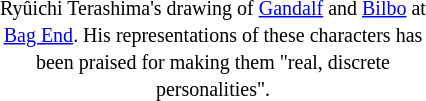<table style="margin-left: auto; margin-right: auto; border: none;">
<tr>
<td style="width:300px; text-align: center;"> <small>Ryûichi Terashima's drawing of <a href='#'>Gandalf</a> and <a href='#'>Bilbo</a> at <a href='#'>Bag End</a>. His representations of these characters has been praised for making them "real, discrete personalities".</small></td>
</tr>
</table>
